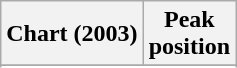<table class="wikitable sortable plainrowheaders">
<tr>
<th>Chart (2003)</th>
<th>Peak<br>position</th>
</tr>
<tr>
</tr>
<tr>
</tr>
<tr>
</tr>
<tr>
</tr>
</table>
